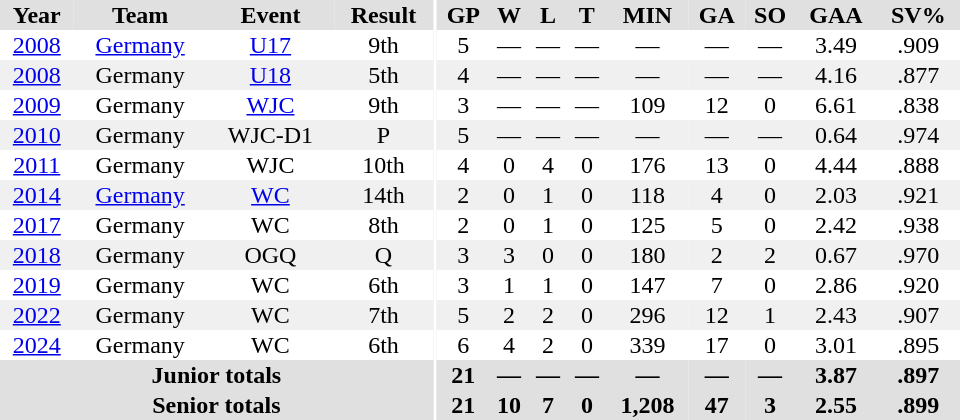<table border="0" cellpadding="1" cellspacing="0" ID="Table3" style="text-align:center; width:40em">
<tr ALIGN="center" bgcolor="#e0e0e0">
<th>Year</th>
<th>Team</th>
<th>Event</th>
<th>Result</th>
<th rowspan="99" bgcolor="#fff"></th>
<th>GP</th>
<th>W</th>
<th>L</th>
<th>T</th>
<th>MIN</th>
<th>GA</th>
<th>SO</th>
<th>GAA</th>
<th>SV%</th>
</tr>
<tr>
<td><a href='#'>2008</a></td>
<td><a href='#'>Germany</a></td>
<td><a href='#'>U17</a></td>
<td>9th</td>
<td>5</td>
<td>—</td>
<td>—</td>
<td>—</td>
<td>—</td>
<td>—</td>
<td>—</td>
<td>3.49</td>
<td>.909</td>
</tr>
<tr bgcolor=#f0f0f0>
<td><a href='#'>2008</a></td>
<td>Germany</td>
<td><a href='#'>U18</a></td>
<td>5th</td>
<td>4</td>
<td>—</td>
<td>—</td>
<td>—</td>
<td>—</td>
<td>—</td>
<td>—</td>
<td>4.16</td>
<td>.877</td>
</tr>
<tr>
<td><a href='#'>2009</a></td>
<td>Germany</td>
<td><a href='#'>WJC</a></td>
<td>9th</td>
<td>3</td>
<td>—</td>
<td>—</td>
<td>—</td>
<td>109</td>
<td>12</td>
<td>0</td>
<td>6.61</td>
<td>.838</td>
</tr>
<tr bgcolor=#f0f0f0>
<td><a href='#'>2010</a></td>
<td>Germany</td>
<td>WJC-D1</td>
<td>P</td>
<td>5</td>
<td>—</td>
<td>—</td>
<td>—</td>
<td>—</td>
<td>—</td>
<td>—</td>
<td>0.64</td>
<td>.974</td>
</tr>
<tr>
<td><a href='#'>2011</a></td>
<td>Germany</td>
<td>WJC</td>
<td>10th</td>
<td>4</td>
<td>0</td>
<td>4</td>
<td>0</td>
<td>176</td>
<td>13</td>
<td>0</td>
<td>4.44</td>
<td>.888</td>
</tr>
<tr bgcolor=#f0f0f0>
<td><a href='#'>2014</a></td>
<td><a href='#'>Germany</a></td>
<td><a href='#'>WC</a></td>
<td>14th</td>
<td>2</td>
<td>0</td>
<td>1</td>
<td>0</td>
<td>118</td>
<td>4</td>
<td>0</td>
<td>2.03</td>
<td>.921</td>
</tr>
<tr>
<td><a href='#'>2017</a></td>
<td>Germany</td>
<td>WC</td>
<td>8th</td>
<td>2</td>
<td>0</td>
<td>1</td>
<td>0</td>
<td>125</td>
<td>5</td>
<td>0</td>
<td>2.42</td>
<td>.938</td>
</tr>
<tr bgcolor=#f0f0f0>
<td><a href='#'>2018</a></td>
<td>Germany</td>
<td>OGQ</td>
<td>Q</td>
<td>3</td>
<td>3</td>
<td>0</td>
<td>0</td>
<td>180</td>
<td>2</td>
<td>2</td>
<td>0.67</td>
<td>.970</td>
</tr>
<tr>
<td><a href='#'>2019</a></td>
<td>Germany</td>
<td>WC</td>
<td>6th</td>
<td>3</td>
<td>1</td>
<td>1</td>
<td>0</td>
<td>147</td>
<td>7</td>
<td>0</td>
<td>2.86</td>
<td>.920</td>
</tr>
<tr bgcolor=#f0f0f0>
<td><a href='#'>2022</a></td>
<td>Germany</td>
<td>WC</td>
<td>7th</td>
<td>5</td>
<td>2</td>
<td>2</td>
<td>0</td>
<td>296</td>
<td>12</td>
<td>1</td>
<td>2.43</td>
<td>.907</td>
</tr>
<tr>
<td><a href='#'>2024</a></td>
<td>Germany</td>
<td>WC</td>
<td>6th</td>
<td>6</td>
<td>4</td>
<td>2</td>
<td>0</td>
<td>339</td>
<td>17</td>
<td>0</td>
<td>3.01</td>
<td>.895</td>
</tr>
<tr bgcolor=#e0e0e0>
<th colspan="4">Junior totals</th>
<th>21</th>
<th>—</th>
<th>—</th>
<th>—</th>
<th>—</th>
<th>—</th>
<th>—</th>
<th>3.87</th>
<th>.897</th>
</tr>
<tr bgcolor=#e0e0e0>
<th colspan="4">Senior totals</th>
<th>21</th>
<th>10</th>
<th>7</th>
<th>0</th>
<th>1,208</th>
<th>47</th>
<th>3</th>
<th>2.55</th>
<th>.899</th>
</tr>
</table>
